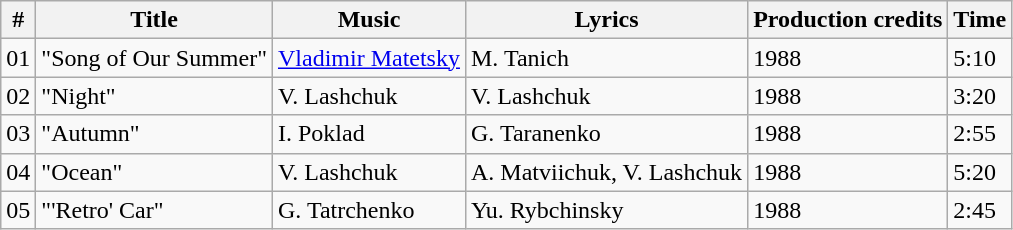<table class="wikitable">
<tr>
<th>#</th>
<th>Title</th>
<th>Music</th>
<th>Lyrics</th>
<th>Production credits</th>
<th>Time</th>
</tr>
<tr>
<td>01</td>
<td>"Song of Our Summer"<br></td>
<td><a href='#'>Vladimir Matetsky</a></td>
<td>M. Tanich</td>
<td>1988</td>
<td>5:10</td>
</tr>
<tr>
<td>02</td>
<td>"Night"<br></td>
<td>V. Lashchuk</td>
<td>V. Lashchuk</td>
<td>1988</td>
<td>3:20</td>
</tr>
<tr>
<td>03</td>
<td>"Autumn"<br></td>
<td>I. Poklad</td>
<td>G. Taranenko</td>
<td>1988</td>
<td>2:55</td>
</tr>
<tr>
<td>04</td>
<td>"Ocean"<br></td>
<td>V. Lashchuk</td>
<td>A. Matviichuk, V. Lashchuk</td>
<td>1988</td>
<td>5:20</td>
</tr>
<tr>
<td>05</td>
<td>"'Retro' Car"<br></td>
<td>G. Tatrchenko</td>
<td>Yu. Rybchinsky</td>
<td>1988</td>
<td>2:45</td>
</tr>
</table>
